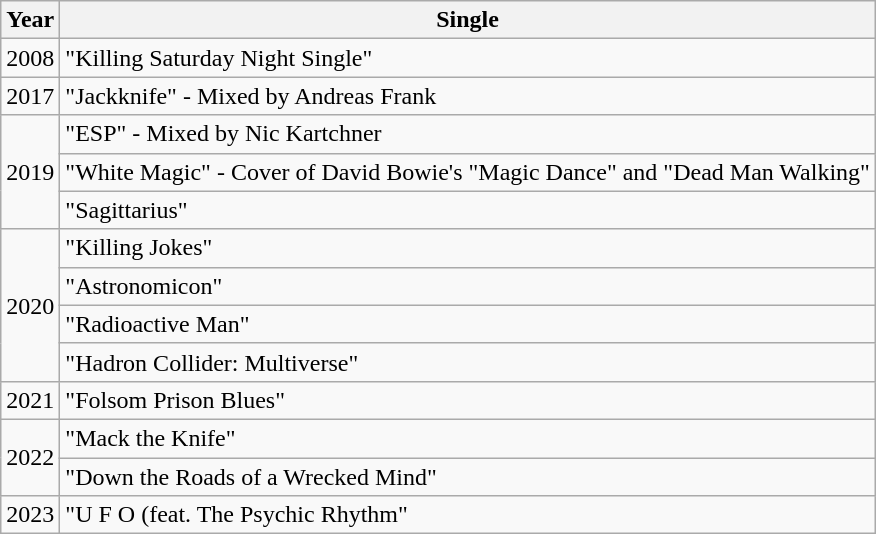<table class="wikitable">
<tr>
<th>Year</th>
<th>Single</th>
</tr>
<tr>
<td>2008</td>
<td>"Killing Saturday Night Single"</td>
</tr>
<tr>
<td>2017</td>
<td>"Jackknife" - Mixed by Andreas Frank</td>
</tr>
<tr>
<td rowspan="3">2019</td>
<td>"ESP" - Mixed by Nic Kartchner</td>
</tr>
<tr>
<td>"White Magic" - Cover of David Bowie's "Magic Dance" and "Dead Man Walking"</td>
</tr>
<tr>
<td>"Sagittarius"</td>
</tr>
<tr>
<td rowspan="4">2020</td>
<td>"Killing Jokes"</td>
</tr>
<tr>
<td>"Astronomicon"</td>
</tr>
<tr>
<td>"Radioactive Man"</td>
</tr>
<tr>
<td>"Hadron Collider: Multiverse"</td>
</tr>
<tr>
<td>2021</td>
<td>"Folsom Prison Blues"</td>
</tr>
<tr>
<td rowspan="2">2022</td>
<td>"Mack the Knife"</td>
</tr>
<tr>
<td>"Down the Roads of a Wrecked Mind"</td>
</tr>
<tr>
<td>2023</td>
<td>"U F O (feat. The Psychic Rhythm"</td>
</tr>
</table>
